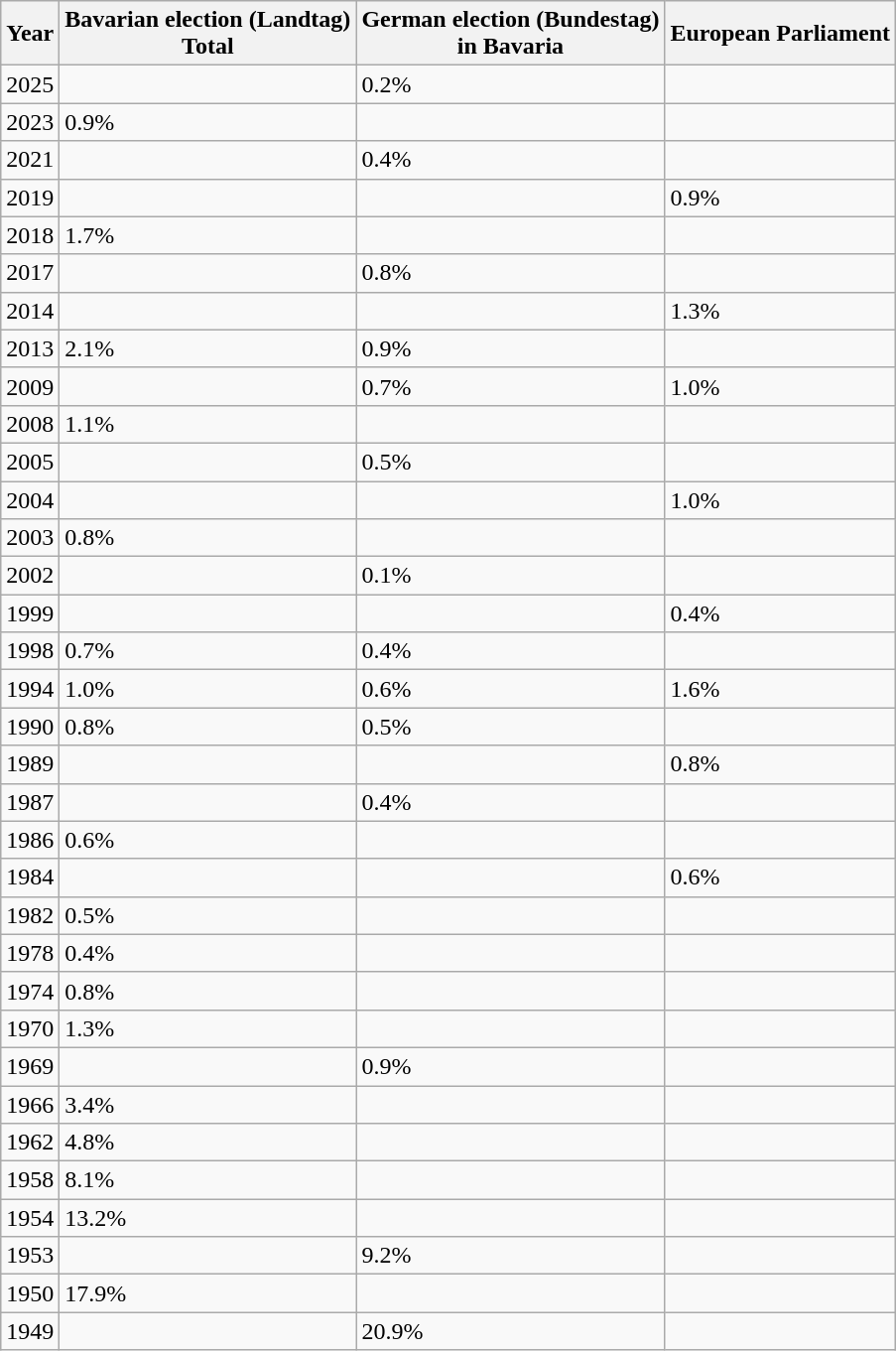<table class="wikitable">
<tr>
<th>Year</th>
<th>Bavarian election (Landtag)<br> Total</th>
<th>German election (Bundestag) <br> in Bavaria</th>
<th>European Parliament</th>
</tr>
<tr>
<td>2025</td>
<td> </td>
<td>0.2%</td>
<td> </td>
</tr>
<tr>
<td>2023</td>
<td>0.9%</td>
<td> </td>
<td> </td>
</tr>
<tr>
<td>2021</td>
<td> </td>
<td>0.4%</td>
<td> </td>
</tr>
<tr>
<td>2019</td>
<td> </td>
<td> </td>
<td>0.9%</td>
</tr>
<tr>
<td>2018</td>
<td>1.7%</td>
<td> </td>
<td> </td>
</tr>
<tr>
<td>2017</td>
<td> </td>
<td>0.8%</td>
<td> </td>
</tr>
<tr>
<td>2014</td>
<td> </td>
<td> </td>
<td>1.3%</td>
</tr>
<tr>
<td>2013</td>
<td>2.1%</td>
<td>0.9%</td>
<td> </td>
</tr>
<tr>
<td>2009</td>
<td> </td>
<td>0.7%</td>
<td>1.0%</td>
</tr>
<tr>
<td>2008</td>
<td>1.1%</td>
<td> </td>
<td> </td>
</tr>
<tr>
<td>2005</td>
<td> </td>
<td>0.5%</td>
<td> </td>
</tr>
<tr>
<td>2004</td>
<td> </td>
<td> </td>
<td>1.0%</td>
</tr>
<tr>
<td>2003</td>
<td>0.8%</td>
<td> </td>
<td> </td>
</tr>
<tr>
<td>2002</td>
<td> </td>
<td>0.1%</td>
<td> </td>
</tr>
<tr>
<td>1999</td>
<td> </td>
<td> </td>
<td>0.4%</td>
</tr>
<tr>
<td>1998</td>
<td>0.7%</td>
<td>0.4%</td>
<td> </td>
</tr>
<tr>
<td>1994</td>
<td>1.0%</td>
<td>0.6%</td>
<td>1.6%</td>
</tr>
<tr>
<td>1990</td>
<td>0.8%</td>
<td>0.5%</td>
<td> </td>
</tr>
<tr>
<td>1989</td>
<td> </td>
<td> </td>
<td>0.8%</td>
</tr>
<tr>
<td>1987</td>
<td> </td>
<td>0.4%</td>
<td> </td>
</tr>
<tr>
<td>1986</td>
<td>0.6%</td>
<td> </td>
<td> </td>
</tr>
<tr>
<td>1984</td>
<td> </td>
<td> </td>
<td>0.6%</td>
</tr>
<tr>
<td>1982</td>
<td>0.5%</td>
<td> </td>
<td> </td>
</tr>
<tr>
<td>1978</td>
<td>0.4%</td>
<td> </td>
<td> </td>
</tr>
<tr>
<td>1974</td>
<td>0.8%</td>
<td> </td>
<td> </td>
</tr>
<tr>
<td>1970</td>
<td>1.3%</td>
<td> </td>
<td> </td>
</tr>
<tr>
<td>1969</td>
<td> </td>
<td>0.9%</td>
<td> </td>
</tr>
<tr>
<td>1966</td>
<td>3.4%</td>
<td> </td>
<td> </td>
</tr>
<tr>
<td>1962</td>
<td>4.8%</td>
<td> </td>
<td> </td>
</tr>
<tr>
<td>1958</td>
<td>8.1%</td>
<td> </td>
<td> </td>
</tr>
<tr>
<td>1954</td>
<td>13.2%</td>
<td> </td>
<td> </td>
</tr>
<tr>
<td>1953</td>
<td> </td>
<td>9.2%</td>
<td> </td>
</tr>
<tr>
<td>1950</td>
<td>17.9%</td>
<td> </td>
<td> </td>
</tr>
<tr>
<td>1949</td>
<td> </td>
<td>20.9%</td>
<td> </td>
</tr>
</table>
